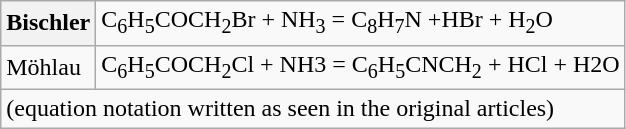<table class="wikitable">
<tr>
<th>Bischler</th>
<td>C<sub>6</sub>H<sub>5</sub>COCH<sub>2</sub>Br + NH<sub>3</sub> = C<sub>8</sub>H<sub>7</sub>N +HBr + H<sub>2</sub>O</td>
</tr>
<tr>
<td>Möhlau</td>
<td>C<sub>6</sub>H<sub>5</sub>COCH<sub>2</sub>Cl + NH3 = C<sub>6</sub>H<sub>5</sub>CNCH<sub>2</sub> + HCl + H2O</td>
</tr>
<tr>
<td colspan="2">(equation notation written as seen in the original articles)</td>
</tr>
</table>
